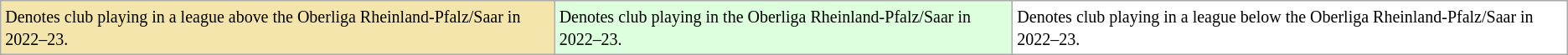<table class="wikitable" align="center">
<tr>
<td style="background:#F3E5AB"><small>Denotes club playing in a league above the Oberliga Rheinland-Pfalz/Saar in 2022–23.</small></td>
<td style="background:#ddffdd"><small>Denotes club playing in the Oberliga Rheinland-Pfalz/Saar in 2022–23.</small></td>
<td style="background:#FFFFFF"><small>Denotes club playing in a league below the Oberliga Rheinland-Pfalz/Saar in 2022–23.</small></td>
</tr>
</table>
